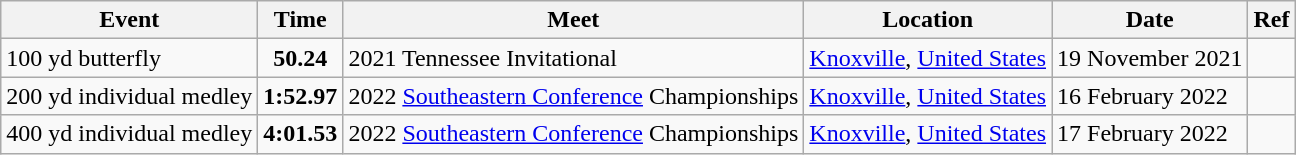<table class="wikitable">
<tr>
<th>Event</th>
<th>Time</th>
<th>Meet</th>
<th>Location</th>
<th>Date</th>
<th>Ref</th>
</tr>
<tr>
<td>100 yd butterfly</td>
<td style="text-align:center;"><strong>50.24</strong></td>
<td>2021 Tennessee Invitational</td>
<td><a href='#'>Knoxville</a>, <a href='#'>United States</a></td>
<td>19 November 2021</td>
<td style="text-align:center;"></td>
</tr>
<tr>
<td>200 yd individual medley</td>
<td style="text-align:center;"><strong>1:52.97</strong></td>
<td>2022 <a href='#'>Southeastern Conference</a> Championships</td>
<td><a href='#'>Knoxville</a>, <a href='#'>United States</a></td>
<td>16 February 2022</td>
<td style="text-align:center;"></td>
</tr>
<tr>
<td>400 yd individual medley</td>
<td style="text-align:center;"><strong>4:01.53</strong></td>
<td>2022 <a href='#'>Southeastern Conference</a> Championships</td>
<td><a href='#'>Knoxville</a>, <a href='#'>United States</a></td>
<td>17 February 2022</td>
<td style="text-align:center;"></td>
</tr>
</table>
